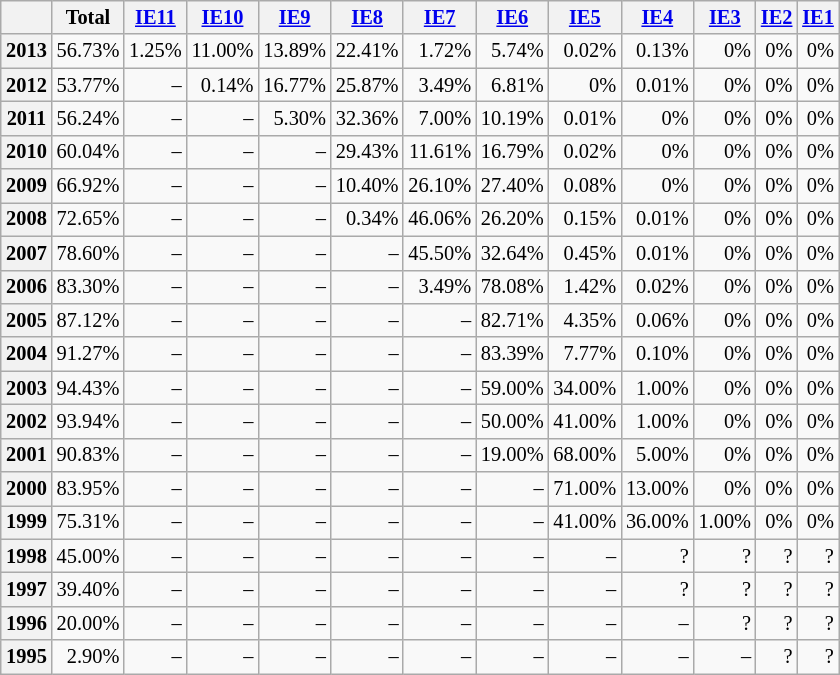<table class="wikitable sortable"  style="margin:auto; font-size:85%; text-align:right; width:auto">
<tr>
<th></th>
<th>Total</th>
<th><a href='#'>IE11</a></th>
<th><a href='#'>IE10</a></th>
<th><a href='#'>IE9</a></th>
<th><a href='#'>IE8</a></th>
<th><a href='#'>IE7</a></th>
<th><a href='#'>IE6</a></th>
<th><a href='#'>IE5</a></th>
<th><a href='#'>IE4</a></th>
<th><a href='#'>IE3</a></th>
<th><a href='#'>IE2</a></th>
<th><a href='#'>IE1</a></th>
</tr>
<tr>
<th>2013</th>
<td> 56.73%</td>
<td> 1.25%</td>
<td> 11.00%</td>
<td> 13.89%</td>
<td> 22.41%</td>
<td> 1.72%</td>
<td> 5.74%</td>
<td> 0.02%</td>
<td> 0.13%</td>
<td> 0%</td>
<td> 0%</td>
<td> 0%</td>
</tr>
<tr>
<th>2012</th>
<td> 53.77%</td>
<td> –</td>
<td> 0.14%</td>
<td> 16.77%</td>
<td> 25.87%</td>
<td> 3.49%</td>
<td> 6.81%</td>
<td> 0%</td>
<td> 0.01%</td>
<td> 0%</td>
<td> 0%</td>
<td> 0%</td>
</tr>
<tr>
<th>2011</th>
<td> 56.24%</td>
<td> –</td>
<td> –</td>
<td> 5.30%</td>
<td> 32.36%</td>
<td> 7.00%</td>
<td> 10.19%</td>
<td> 0.01%</td>
<td> 0%</td>
<td> 0%</td>
<td> 0%</td>
<td> 0%</td>
</tr>
<tr>
<th>2010</th>
<td> 60.04%</td>
<td> –</td>
<td> –</td>
<td> –</td>
<td> 29.43% </td>
<td> 11.61% </td>
<td> 16.79% </td>
<td> 0.02% </td>
<td> 0%</td>
<td> 0%</td>
<td> 0%</td>
<td> 0%</td>
</tr>
<tr>
<th>2009</th>
<td> 66.92%</td>
<td> –</td>
<td> –</td>
<td> –</td>
<td> 10.40% </td>
<td> 26.10% </td>
<td> 27.40% </td>
<td> 0.08% </td>
<td> 0%</td>
<td> 0%</td>
<td> 0%</td>
<td> 0%</td>
</tr>
<tr>
<th>2008</th>
<td> 72.65% </td>
<td> –</td>
<td> –</td>
<td> –</td>
<td> 0.34% </td>
<td> 46.06% </td>
<td> 26.20% </td>
<td> 0.15% </td>
<td> 0.01% </td>
<td> 0%</td>
<td> 0%</td>
<td> 0%</td>
</tr>
<tr>
<th>2007</th>
<td> 78.60%  </td>
<td> –</td>
<td> –</td>
<td> –</td>
<td> –</td>
<td> 45.50%  </td>
<td> 32.64% </td>
<td> 0.45%  </td>
<td> 0.01% </td>
<td> 0%</td>
<td> 0%</td>
<td> 0%</td>
</tr>
<tr>
<th>2006</th>
<td> 83.30% </td>
<td> –</td>
<td> –</td>
<td> –</td>
<td> –</td>
<td> 3.49% </td>
<td> 78.08% </td>
<td> 1.42%  </td>
<td> 0.02% </td>
<td> 0%</td>
<td> 0%</td>
<td> 0%</td>
</tr>
<tr>
<th>2005</th>
<td> 87.12% </td>
<td> –</td>
<td> –</td>
<td> –</td>
<td> –</td>
<td> –</td>
<td> 82.71% </td>
<td> 4.35%  </td>
<td> 0.06% </td>
<td> 0%</td>
<td> 0%</td>
<td> 0%</td>
</tr>
<tr>
<th>2004</th>
<td> 91.27% </td>
<td> –</td>
<td> –</td>
<td> –</td>
<td> –</td>
<td> –</td>
<td> 83.39% </td>
<td> 7.77%  </td>
<td> 0.10% </td>
<td> 0%</td>
<td> 0%</td>
<td> 0%</td>
</tr>
<tr>
<th>2003</th>
<td> 94.43% </td>
<td> –</td>
<td> –</td>
<td> –</td>
<td> –</td>
<td> –</td>
<td> 59.00% </td>
<td> 34.00% </td>
<td> 1.00% </td>
<td> 0%</td>
<td> 0%</td>
<td> 0%</td>
</tr>
<tr>
<th>2002</th>
<td> 93.94% </td>
<td> –</td>
<td> –</td>
<td> –</td>
<td> –</td>
<td> –</td>
<td> 50.00% </td>
<td> 41.00% </td>
<td> 1.00% </td>
<td> 0%</td>
<td> 0%</td>
<td> 0%</td>
</tr>
<tr>
<th>2001</th>
<td> 90.83% </td>
<td> –</td>
<td> –</td>
<td> –</td>
<td> –</td>
<td> –</td>
<td> 19.00% </td>
<td> 68.00% </td>
<td> 5.00% </td>
<td> 0%</td>
<td> 0%</td>
<td> 0%</td>
</tr>
<tr>
<th>2000</th>
<td> 83.95% </td>
<td> –</td>
<td> –</td>
<td> –</td>
<td> –</td>
<td> –</td>
<td> –</td>
<td> 71.00% </td>
<td> 13.00% </td>
<td> 0% </td>
<td> 0%</td>
<td> 0%</td>
</tr>
<tr>
<th>1999</th>
<td> 75.31% </td>
<td> –</td>
<td> –</td>
<td> –</td>
<td> –</td>
<td> –</td>
<td> –</td>
<td> 41.00% </td>
<td> 36.00% </td>
<td> 1.00%</td>
<td> 0%</td>
<td> 0%</td>
</tr>
<tr>
<th>1998</th>
<td> 45.00% </td>
<td> –</td>
<td> –</td>
<td> –</td>
<td> –</td>
<td> –</td>
<td> –</td>
<td> –</td>
<td> ? </td>
<td> ?</td>
<td> ?</td>
<td> ?</td>
</tr>
<tr>
<th>1997</th>
<td> 39.40%  </td>
<td> –</td>
<td> –</td>
<td> –</td>
<td> –</td>
<td> –</td>
<td> –</td>
<td> –</td>
<td> ? </td>
<td> ?</td>
<td> ?</td>
<td> ?</td>
</tr>
<tr>
<th>1996</th>
<td> 20.00% </td>
<td> –</td>
<td> –</td>
<td> –</td>
<td> –</td>
<td> –</td>
<td> –</td>
<td> –</td>
<td> –</td>
<td> ?</td>
<td> ?</td>
<td> ?</td>
</tr>
<tr>
<th>1995</th>
<td> 2.90% </td>
<td> –</td>
<td> –</td>
<td> –</td>
<td> –</td>
<td> –</td>
<td> –</td>
<td> –</td>
<td> –</td>
<td> –</td>
<td> ?</td>
<td> ?</td>
</tr>
</table>
